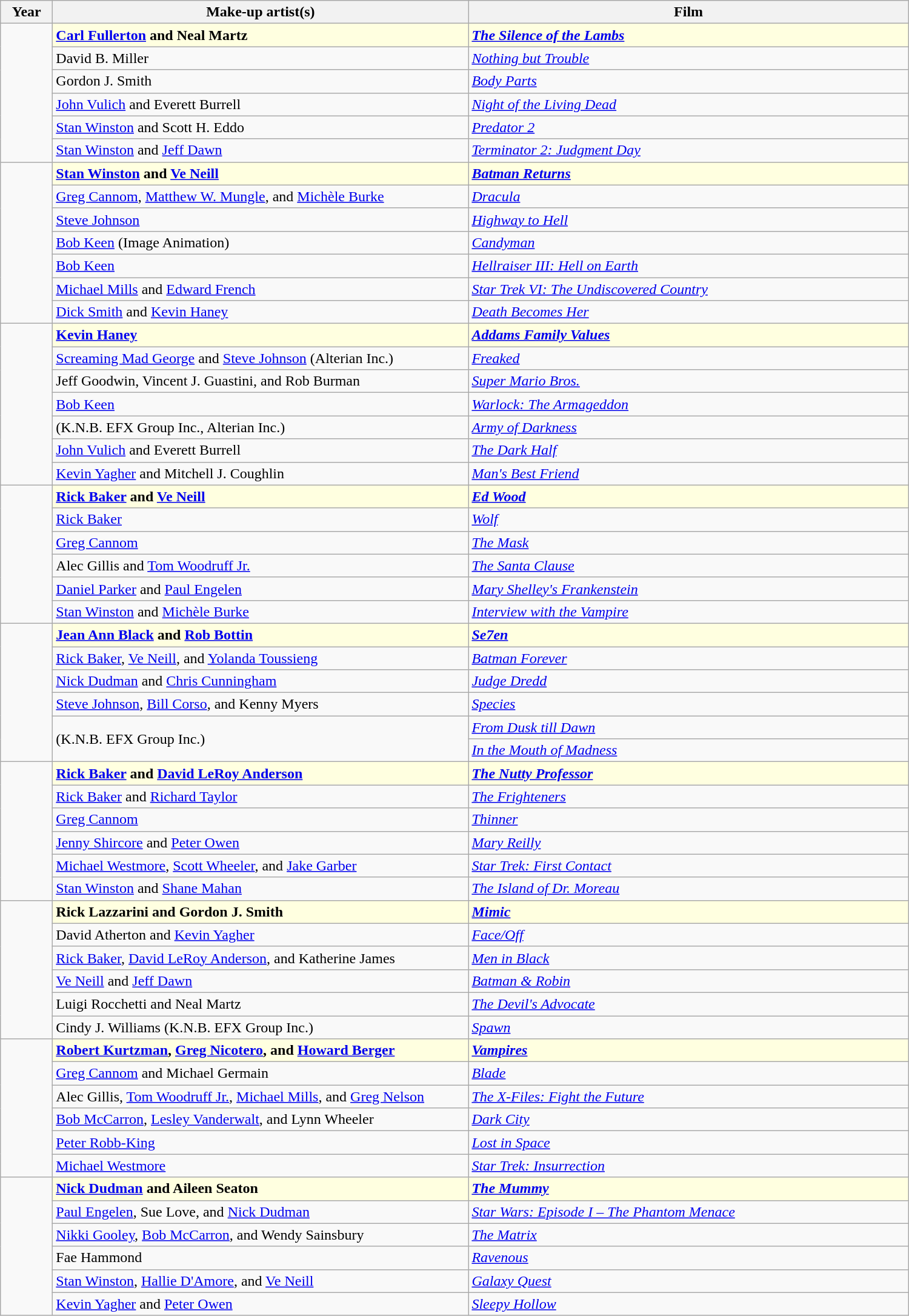<table class="wikitable" width="1000px" border="1" cellpadding="5" cellspacing="0" align="centre">
<tr>
<th width="50px">Year</th>
<th width="450px">Make-up artist(s)</th>
<th>Film</th>
</tr>
<tr>
<td rowspan=6></td>
<td style="background:lightyellow"><strong><a href='#'>Carl Fullerton</a> and Neal Martz</strong></td>
<td style="background:lightyellow"><strong><em><a href='#'>The Silence of the Lambs</a></em></strong></td>
</tr>
<tr>
<td>David B. Miller</td>
<td><em><a href='#'>Nothing but Trouble</a></em></td>
</tr>
<tr>
<td>Gordon J. Smith</td>
<td><em><a href='#'>Body Parts</a></em></td>
</tr>
<tr>
<td><a href='#'>John Vulich</a> and Everett Burrell</td>
<td><em><a href='#'>Night of the Living Dead</a></em></td>
</tr>
<tr>
<td><a href='#'>Stan Winston</a> and Scott H. Eddo</td>
<td><em><a href='#'>Predator 2</a></em></td>
</tr>
<tr>
<td><a href='#'>Stan Winston</a> and <a href='#'>Jeff Dawn</a></td>
<td><em><a href='#'>Terminator 2: Judgment Day</a></em></td>
</tr>
<tr>
<td rowspan=7></td>
<td style="background:lightyellow"><strong><a href='#'>Stan Winston</a> and <a href='#'>Ve Neill</a></strong></td>
<td style="background:lightyellow"><strong><em><a href='#'>Batman Returns</a></em></strong></td>
</tr>
<tr>
<td><a href='#'>Greg Cannom</a>, <a href='#'>Matthew W. Mungle</a>, and <a href='#'>Michèle Burke</a></td>
<td><em><a href='#'>Dracula</a></em></td>
</tr>
<tr>
<td><a href='#'>Steve Johnson</a></td>
<td><em><a href='#'>Highway to Hell</a></em></td>
</tr>
<tr>
<td><a href='#'>Bob Keen</a> (Image Animation)</td>
<td><em><a href='#'>Candyman</a></em></td>
</tr>
<tr>
<td><a href='#'>Bob Keen</a></td>
<td><em><a href='#'>Hellraiser III: Hell on Earth</a></em></td>
</tr>
<tr>
<td><a href='#'>Michael Mills</a> and <a href='#'>Edward French</a></td>
<td><em><a href='#'>Star Trek VI: The Undiscovered Country</a></em></td>
</tr>
<tr>
<td><a href='#'>Dick Smith</a> and <a href='#'>Kevin Haney</a></td>
<td><em><a href='#'>Death Becomes Her</a></em></td>
</tr>
<tr>
<td rowspan=7></td>
<td style="background:lightyellow"><strong><a href='#'>Kevin Haney</a></strong></td>
<td style="background:lightyellow"><strong><em><a href='#'>Addams Family Values</a></em></strong></td>
</tr>
<tr>
<td><a href='#'>Screaming Mad George</a> and <a href='#'>Steve Johnson</a> (Alterian Inc.)</td>
<td><em><a href='#'>Freaked</a></em></td>
</tr>
<tr>
<td>Jeff Goodwin, Vincent J. Guastini, and Rob Burman</td>
<td><em><a href='#'>Super Mario Bros.</a></em></td>
</tr>
<tr>
<td><a href='#'>Bob Keen</a></td>
<td><em><a href='#'>Warlock: The Armageddon</a></em></td>
</tr>
<tr>
<td>(K.N.B. EFX Group Inc., Alterian Inc.)</td>
<td><em><a href='#'>Army of Darkness</a></em></td>
</tr>
<tr>
<td><a href='#'>John Vulich</a> and Everett Burrell</td>
<td><em><a href='#'>The Dark Half</a></em></td>
</tr>
<tr>
<td><a href='#'>Kevin Yagher</a> and Mitchell J. Coughlin</td>
<td><em><a href='#'>Man's Best Friend</a></em></td>
</tr>
<tr>
<td rowspan=6></td>
<td style="background:lightyellow"><strong><a href='#'>Rick Baker</a> and <a href='#'>Ve Neill</a></strong></td>
<td style="background:lightyellow"><strong><em><a href='#'>Ed Wood</a></em></strong></td>
</tr>
<tr>
<td><a href='#'>Rick Baker</a></td>
<td><em><a href='#'>Wolf</a></em></td>
</tr>
<tr>
<td><a href='#'>Greg Cannom</a></td>
<td><em><a href='#'>The Mask</a></em></td>
</tr>
<tr>
<td>Alec Gillis and <a href='#'>Tom Woodruff Jr.</a></td>
<td><em><a href='#'>The Santa Clause</a></em></td>
</tr>
<tr>
<td><a href='#'>Daniel Parker</a> and <a href='#'>Paul Engelen</a></td>
<td><em><a href='#'>Mary Shelley's Frankenstein</a></em></td>
</tr>
<tr>
<td><a href='#'>Stan Winston</a> and <a href='#'>Michèle Burke</a></td>
<td><em><a href='#'>Interview with the Vampire</a></em></td>
</tr>
<tr>
<td rowspan=6></td>
<td style="background:lightyellow"><strong><a href='#'>Jean Ann Black</a> and <a href='#'>Rob Bottin</a></strong></td>
<td style="background:lightyellow"><strong><em><a href='#'>Se7en</a></em></strong></td>
</tr>
<tr>
<td><a href='#'>Rick Baker</a>, <a href='#'>Ve Neill</a>, and <a href='#'>Yolanda Toussieng</a></td>
<td><em><a href='#'>Batman Forever</a></em></td>
</tr>
<tr>
<td><a href='#'>Nick Dudman</a> and <a href='#'>Chris Cunningham</a></td>
<td><em><a href='#'>Judge Dredd</a></em></td>
</tr>
<tr>
<td><a href='#'>Steve Johnson</a>, <a href='#'>Bill Corso</a>, and Kenny Myers</td>
<td><em><a href='#'>Species</a></em></td>
</tr>
<tr>
<td rowspan=2>(K.N.B. EFX Group Inc.)</td>
<td><em><a href='#'>From Dusk till Dawn</a></em></td>
</tr>
<tr>
<td><em><a href='#'>In the Mouth of Madness</a></em></td>
</tr>
<tr>
<td rowspan=6></td>
<td style="background:lightyellow"><strong><a href='#'>Rick Baker</a> and <a href='#'>David LeRoy Anderson</a></strong></td>
<td style="background:lightyellow"><strong><em><a href='#'>The Nutty Professor</a></em></strong></td>
</tr>
<tr>
<td><a href='#'>Rick Baker</a> and <a href='#'>Richard Taylor</a></td>
<td><em><a href='#'>The Frighteners</a></em></td>
</tr>
<tr>
<td><a href='#'>Greg Cannom</a></td>
<td><em><a href='#'>Thinner</a></em></td>
</tr>
<tr>
<td><a href='#'>Jenny Shircore</a> and <a href='#'>Peter Owen</a></td>
<td><em><a href='#'>Mary Reilly</a></em></td>
</tr>
<tr>
<td><a href='#'>Michael Westmore</a>, <a href='#'>Scott Wheeler</a>, and <a href='#'>Jake Garber</a></td>
<td><em><a href='#'>Star Trek: First Contact</a></em></td>
</tr>
<tr>
<td><a href='#'>Stan Winston</a> and <a href='#'>Shane Mahan</a></td>
<td><em><a href='#'>The Island of Dr. Moreau</a></em></td>
</tr>
<tr>
<td rowspan=6></td>
<td style="background:lightyellow"><strong>Rick Lazzarini and Gordon J. Smith</strong></td>
<td style="background:lightyellow"><strong><em><a href='#'>Mimic</a></em></strong></td>
</tr>
<tr>
<td>David Atherton and <a href='#'>Kevin Yagher</a></td>
<td><em><a href='#'>Face/Off</a></em></td>
</tr>
<tr>
<td><a href='#'>Rick Baker</a>, <a href='#'>David LeRoy Anderson</a>, and Katherine James</td>
<td><em><a href='#'>Men in Black</a></em></td>
</tr>
<tr>
<td><a href='#'>Ve Neill</a> and <a href='#'>Jeff Dawn</a></td>
<td><em><a href='#'>Batman & Robin</a></em></td>
</tr>
<tr>
<td>Luigi Rocchetti and Neal Martz</td>
<td><em><a href='#'>The Devil's Advocate</a></em></td>
</tr>
<tr>
<td>Cindy J. Williams (K.N.B. EFX Group Inc.)</td>
<td><em><a href='#'>Spawn</a></em></td>
</tr>
<tr>
<td rowspan=6></td>
<td style="background:lightyellow"><strong><a href='#'>Robert Kurtzman</a>, <a href='#'>Greg Nicotero</a>, and <a href='#'>Howard Berger</a></strong></td>
<td style="background:lightyellow"><strong><em><a href='#'>Vampires</a></em></strong></td>
</tr>
<tr>
<td><a href='#'>Greg Cannom</a> and Michael Germain</td>
<td><em><a href='#'>Blade</a></em></td>
</tr>
<tr>
<td>Alec Gillis, <a href='#'>Tom Woodruff Jr.</a>, <a href='#'>Michael Mills</a>, and <a href='#'>Greg Nelson</a></td>
<td><em><a href='#'>The X-Files: Fight the Future</a></em></td>
</tr>
<tr>
<td><a href='#'>Bob McCarron</a>, <a href='#'>Lesley Vanderwalt</a>, and Lynn Wheeler</td>
<td><em><a href='#'>Dark City</a></em></td>
</tr>
<tr>
<td><a href='#'>Peter Robb-King</a></td>
<td><em><a href='#'>Lost in Space</a></em></td>
</tr>
<tr>
<td><a href='#'>Michael Westmore</a></td>
<td><em><a href='#'>Star Trek: Insurrection</a></em></td>
</tr>
<tr>
<td rowspan=6></td>
<td style="background:lightyellow"><strong><a href='#'>Nick Dudman</a> and Aileen Seaton</strong></td>
<td style="background:lightyellow"><strong><em><a href='#'>The Mummy</a></em></strong></td>
</tr>
<tr>
<td><a href='#'>Paul Engelen</a>, Sue Love, and <a href='#'>Nick Dudman</a></td>
<td><em><a href='#'>Star Wars: Episode I – The Phantom Menace</a></em></td>
</tr>
<tr>
<td><a href='#'>Nikki Gooley</a>, <a href='#'>Bob McCarron</a>, and Wendy Sainsbury</td>
<td><em><a href='#'>The Matrix</a></em></td>
</tr>
<tr>
<td>Fae Hammond</td>
<td><em><a href='#'>Ravenous</a></em></td>
</tr>
<tr>
<td><a href='#'>Stan Winston</a>, <a href='#'>Hallie D'Amore</a>, and <a href='#'>Ve Neill</a></td>
<td><em><a href='#'>Galaxy Quest</a></em></td>
</tr>
<tr>
<td><a href='#'>Kevin Yagher</a> and <a href='#'>Peter Owen</a></td>
<td><em><a href='#'>Sleepy Hollow</a></em></td>
</tr>
</table>
